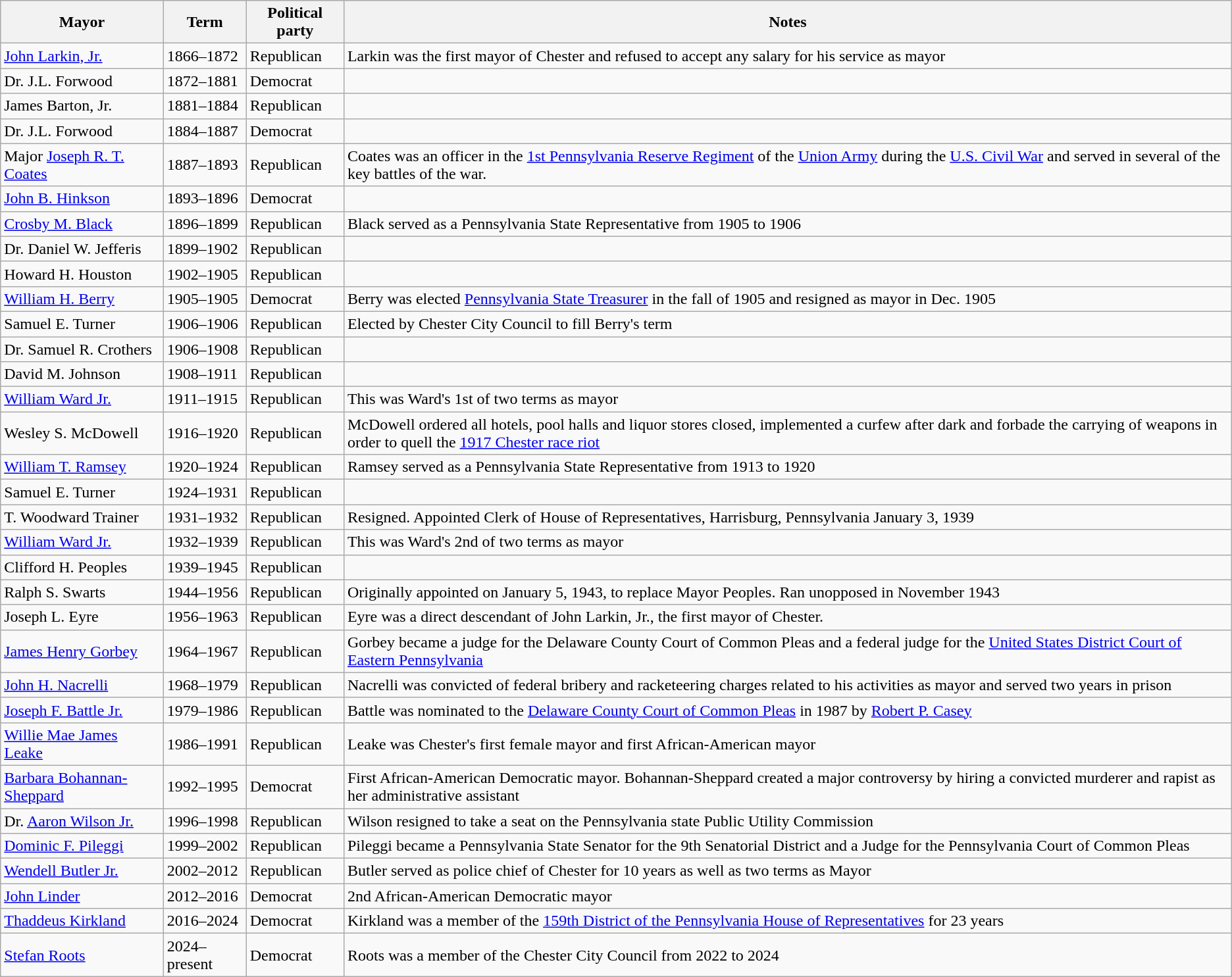<table class="wikitable sortable">
<tr>
<th>Mayor</th>
<th>Term</th>
<th>Political party</th>
<th>Notes</th>
</tr>
<tr>
<td><a href='#'>John Larkin, Jr.</a></td>
<td>1866–1872</td>
<td>Republican</td>
<td>Larkin was the first mayor of Chester and refused to accept any salary for his service as mayor</td>
</tr>
<tr>
<td>Dr. J.L. Forwood</td>
<td>1872–1881</td>
<td>Democrat</td>
<td></td>
</tr>
<tr>
<td>James Barton, Jr.</td>
<td>1881–1884</td>
<td>Republican</td>
<td></td>
</tr>
<tr>
<td>Dr. J.L. Forwood</td>
<td>1884–1887</td>
<td>Democrat</td>
<td></td>
</tr>
<tr>
<td>Major <a href='#'>Joseph R. T. Coates</a></td>
<td>1887–1893</td>
<td>Republican</td>
<td>Coates was an officer in the <a href='#'>1st Pennsylvania Reserve Regiment</a> of the <a href='#'>Union Army</a> during the <a href='#'>U.S. Civil War</a> and served in several of the key battles of the war.</td>
</tr>
<tr>
<td><a href='#'>John B. Hinkson</a></td>
<td>1893–1896</td>
<td>Democrat</td>
<td></td>
</tr>
<tr>
<td><a href='#'>Crosby M. Black</a></td>
<td>1896–1899</td>
<td>Republican</td>
<td>Black served as a Pennsylvania State Representative from 1905 to 1906</td>
</tr>
<tr>
<td>Dr. Daniel W. Jefferis</td>
<td>1899–1902</td>
<td>Republican</td>
<td></td>
</tr>
<tr>
<td>Howard H. Houston</td>
<td>1902–1905</td>
<td>Republican</td>
<td></td>
</tr>
<tr>
<td><a href='#'>William H. Berry</a></td>
<td>1905–1905</td>
<td>Democrat</td>
<td>Berry was elected <a href='#'>Pennsylvania State Treasurer</a> in the fall of 1905 and resigned as mayor in Dec. 1905</td>
</tr>
<tr>
<td>Samuel E. Turner</td>
<td>1906–1906</td>
<td>Republican</td>
<td>Elected by Chester City Council to fill Berry's term </td>
</tr>
<tr>
<td>Dr. Samuel R. Crothers</td>
<td>1906–1908</td>
<td>Republican</td>
<td></td>
</tr>
<tr>
<td>David M. Johnson</td>
<td>1908–1911</td>
<td>Republican</td>
<td></td>
</tr>
<tr>
<td><a href='#'>William Ward Jr.</a></td>
<td>1911–1915</td>
<td>Republican</td>
<td>This was Ward's 1st of two terms as mayor</td>
</tr>
<tr>
<td>Wesley S. McDowell</td>
<td>1916–1920</td>
<td>Republican</td>
<td>McDowell ordered all hotels, pool halls and liquor stores closed, implemented a curfew after dark and forbade the carrying of weapons in order to quell the <a href='#'>1917 Chester race riot</a></td>
</tr>
<tr>
<td><a href='#'>William T. Ramsey</a></td>
<td>1920–1924</td>
<td>Republican</td>
<td>Ramsey served as a Pennsylvania State Representative from 1913 to 1920</td>
</tr>
<tr>
<td>Samuel E. Turner</td>
<td>1924–1931</td>
<td>Republican</td>
<td></td>
</tr>
<tr>
<td>T. Woodward Trainer</td>
<td>1931–1932</td>
<td>Republican</td>
<td>Resigned.  Appointed Clerk of House of Representatives, Harrisburg, Pennsylvania January 3, 1939</td>
</tr>
<tr>
<td><a href='#'>William Ward Jr.</a></td>
<td>1932–1939</td>
<td>Republican</td>
<td>This was Ward's 2nd of two terms as mayor</td>
</tr>
<tr>
<td>Clifford H. Peoples</td>
<td>1939–1945</td>
<td>Republican</td>
<td></td>
</tr>
<tr>
<td>Ralph S. Swarts</td>
<td>1944–1956</td>
<td>Republican</td>
<td>Originally appointed on January 5, 1943, to replace Mayor Peoples.  Ran unopposed in November 1943</td>
</tr>
<tr>
<td>Joseph L. Eyre</td>
<td>1956–1963</td>
<td>Republican</td>
<td>Eyre was a direct descendant of John Larkin, Jr., the first mayor of Chester.</td>
</tr>
<tr>
<td><a href='#'>James Henry Gorbey</a></td>
<td>1964–1967</td>
<td>Republican</td>
<td>Gorbey became a judge for the Delaware County Court of Common Pleas and a federal judge for the <a href='#'>United States District Court of Eastern Pennsylvania</a></td>
</tr>
<tr>
<td><a href='#'>John H. Nacrelli</a></td>
<td>1968–1979</td>
<td>Republican</td>
<td>Nacrelli was convicted of federal bribery and racketeering charges related to his activities as mayor and served two years in prison</td>
</tr>
<tr>
<td><a href='#'>Joseph F. Battle Jr.</a></td>
<td>1979–1986</td>
<td>Republican</td>
<td>Battle was nominated to the <a href='#'>Delaware County Court of Common Pleas</a> in 1987 by <a href='#'>Robert P. Casey</a></td>
</tr>
<tr>
<td><a href='#'>Willie Mae James Leake</a></td>
<td>1986–1991</td>
<td>Republican</td>
<td>Leake was Chester's first female mayor and first African-American mayor</td>
</tr>
<tr>
<td><a href='#'>Barbara Bohannan-Sheppard</a></td>
<td>1992–1995</td>
<td>Democrat</td>
<td>First African-American Democratic mayor. Bohannan-Sheppard created a major controversy by hiring a convicted murderer and rapist as her administrative assistant</td>
</tr>
<tr>
<td>Dr. <a href='#'>Aaron Wilson Jr.</a></td>
<td>1996–1998</td>
<td>Republican</td>
<td>Wilson resigned to take a seat on the Pennsylvania state Public Utility Commission</td>
</tr>
<tr>
<td><a href='#'>Dominic F. Pileggi</a></td>
<td>1999–2002</td>
<td>Republican</td>
<td>Pileggi became a Pennsylvania State Senator for the 9th Senatorial District and a Judge for the Pennsylvania Court of Common Pleas</td>
</tr>
<tr>
<td><a href='#'>Wendell Butler Jr.</a></td>
<td>2002–2012</td>
<td>Republican</td>
<td>Butler served as police chief of Chester for 10 years as well as two terms as Mayor</td>
</tr>
<tr>
<td><a href='#'>John Linder</a></td>
<td>2012–2016</td>
<td>Democrat</td>
<td>2nd African-American Democratic mayor</td>
</tr>
<tr>
<td><a href='#'>Thaddeus Kirkland</a></td>
<td>2016–2024</td>
<td>Democrat</td>
<td>Kirkland was a member of the <a href='#'>159th District of the Pennsylvania House of Representatives</a> for 23 years</td>
</tr>
<tr>
<td><a href='#'>Stefan Roots</a></td>
<td>2024–present</td>
<td>Democrat</td>
<td>Roots was a member of the Chester City Council from 2022 to 2024</td>
</tr>
</table>
